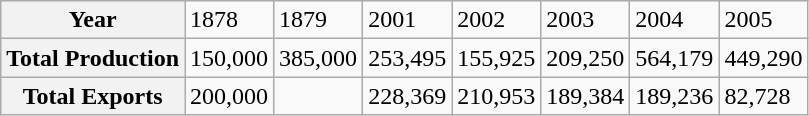<table class="wikitable">
<tr>
<th>Year</th>
<td>1878</td>
<td>1879</td>
<td>2001</td>
<td>2002</td>
<td>2003</td>
<td>2004</td>
<td>2005</td>
</tr>
<tr>
<th>Total Production </th>
<td>150,000</td>
<td>385,000</td>
<td>253,495</td>
<td>155,925</td>
<td>209,250</td>
<td>564,179</td>
<td>449,290</td>
</tr>
<tr>
<th>Total Exports </th>
<td>200,000</td>
<td></td>
<td>228,369</td>
<td>210,953</td>
<td>189,384</td>
<td>189,236</td>
<td>82,728</td>
</tr>
</table>
